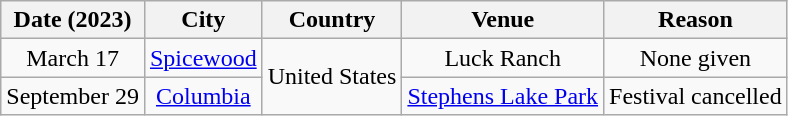<table class="wikitable" style="text-align:center;">
<tr>
<th>Date (2023)</th>
<th>City</th>
<th>Country</th>
<th>Venue</th>
<th>Reason</th>
</tr>
<tr>
<td>March 17</td>
<td><a href='#'>Spicewood</a></td>
<td rowspan="2">United States</td>
<td>Luck Ranch</td>
<td>None given</td>
</tr>
<tr>
<td>September 29</td>
<td><a href='#'>Columbia</a></td>
<td><a href='#'>Stephens Lake Park</a></td>
<td>Festival cancelled</td>
</tr>
</table>
